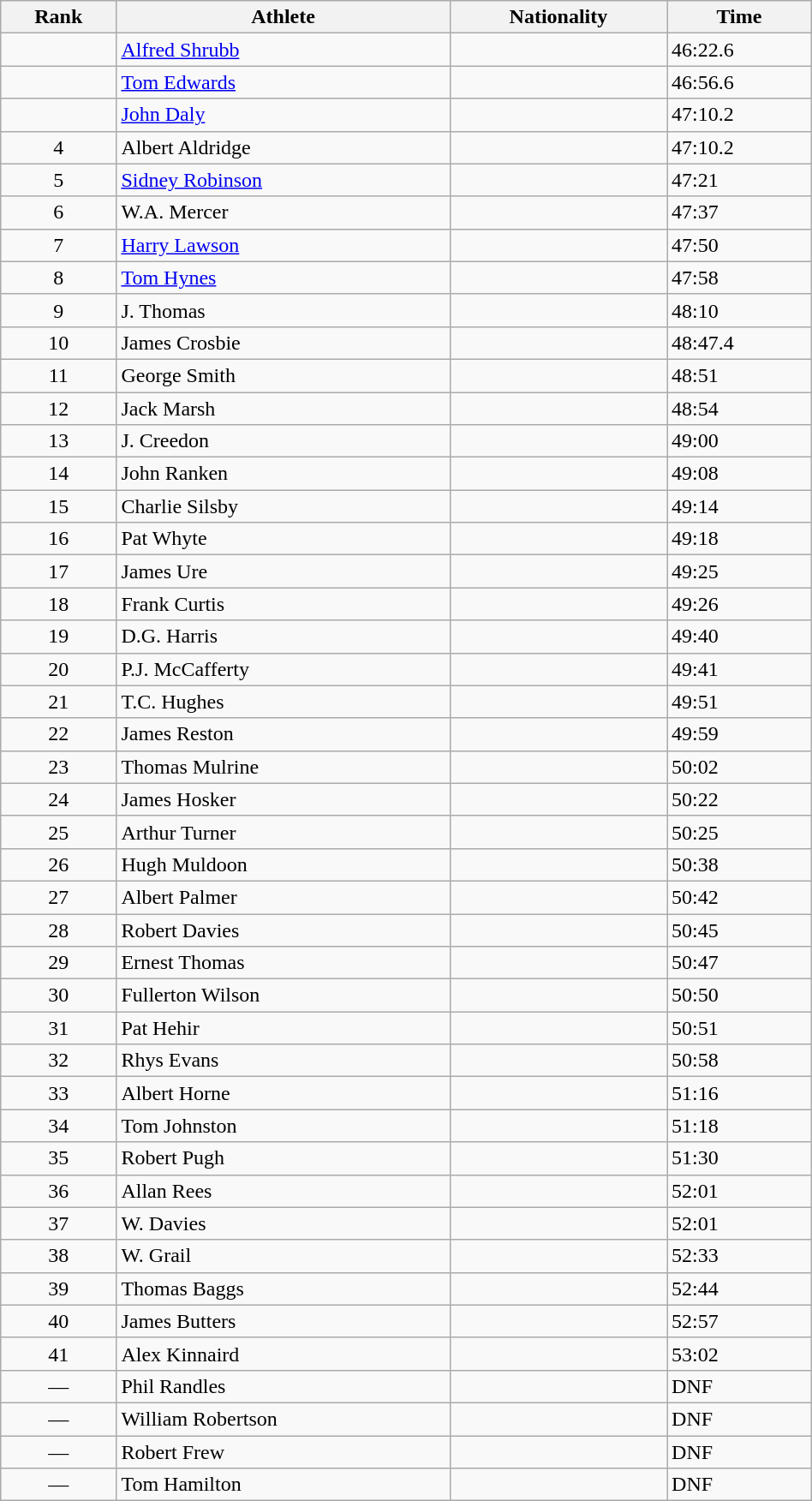<table class="wikitable sortable" font-size:95%;" width="50%">
<tr>
<th>Rank</th>
<th>Athlete</th>
<th>Nationality</th>
<th>Time</th>
</tr>
<tr>
<td align=center></td>
<td><a href='#'>Alfred Shrubb</a></td>
<td></td>
<td>46:22.6</td>
</tr>
<tr>
<td align=center></td>
<td><a href='#'>Tom Edwards</a></td>
<td></td>
<td>46:56.6</td>
</tr>
<tr>
<td align=center></td>
<td><a href='#'>John Daly</a></td>
<td></td>
<td>47:10.2</td>
</tr>
<tr>
<td align=center>4</td>
<td>Albert Aldridge</td>
<td></td>
<td>47:10.2</td>
</tr>
<tr>
<td align=center>5</td>
<td><a href='#'>Sidney Robinson</a></td>
<td></td>
<td>47:21</td>
</tr>
<tr>
<td align=center>6</td>
<td>W.A. Mercer</td>
<td></td>
<td>47:37</td>
</tr>
<tr>
<td align=center>7</td>
<td><a href='#'>Harry Lawson</a></td>
<td></td>
<td>47:50</td>
</tr>
<tr>
<td align=center>8</td>
<td><a href='#'>Tom Hynes</a></td>
<td></td>
<td>47:58</td>
</tr>
<tr>
<td align=center>9</td>
<td>J. Thomas</td>
<td></td>
<td>48:10</td>
</tr>
<tr>
<td align=center>10</td>
<td>James Crosbie</td>
<td></td>
<td>48:47.4</td>
</tr>
<tr>
<td align=center>11</td>
<td>George Smith</td>
<td></td>
<td>48:51</td>
</tr>
<tr>
<td align=center>12</td>
<td>Jack Marsh</td>
<td></td>
<td>48:54</td>
</tr>
<tr>
<td align=center>13</td>
<td>J. Creedon</td>
<td></td>
<td>49:00</td>
</tr>
<tr>
<td align=center>14</td>
<td>John Ranken</td>
<td></td>
<td>49:08</td>
</tr>
<tr>
<td align=center>15</td>
<td>Charlie Silsby</td>
<td></td>
<td>49:14</td>
</tr>
<tr>
<td align=center>16</td>
<td>Pat Whyte</td>
<td></td>
<td>49:18</td>
</tr>
<tr>
<td align=center>17</td>
<td>James Ure</td>
<td></td>
<td>49:25</td>
</tr>
<tr>
<td align=center>18</td>
<td>Frank Curtis</td>
<td></td>
<td>49:26</td>
</tr>
<tr>
<td align=center>19</td>
<td>D.G. Harris</td>
<td></td>
<td>49:40</td>
</tr>
<tr>
<td align=center>20</td>
<td>P.J. McCafferty</td>
<td></td>
<td>49:41</td>
</tr>
<tr>
<td align=center>21</td>
<td>T.C. Hughes</td>
<td></td>
<td>49:51</td>
</tr>
<tr>
<td align=center>22</td>
<td>James Reston</td>
<td></td>
<td>49:59</td>
</tr>
<tr>
<td align=center>23</td>
<td>Thomas Mulrine</td>
<td></td>
<td>50:02</td>
</tr>
<tr>
<td align=center>24</td>
<td>James Hosker</td>
<td></td>
<td>50:22</td>
</tr>
<tr>
<td align=center>25</td>
<td>Arthur Turner</td>
<td></td>
<td>50:25</td>
</tr>
<tr>
<td align=center>26</td>
<td>Hugh Muldoon</td>
<td></td>
<td>50:38</td>
</tr>
<tr>
<td align=center>27</td>
<td>Albert Palmer</td>
<td></td>
<td>50:42</td>
</tr>
<tr>
<td align=center>28</td>
<td>Robert Davies</td>
<td></td>
<td>50:45</td>
</tr>
<tr>
<td align=center>29</td>
<td>Ernest Thomas</td>
<td></td>
<td>50:47</td>
</tr>
<tr>
<td align=center>30</td>
<td>Fullerton Wilson</td>
<td></td>
<td>50:50</td>
</tr>
<tr>
<td align=center>31</td>
<td>Pat Hehir</td>
<td></td>
<td>50:51</td>
</tr>
<tr>
<td align=center>32</td>
<td>Rhys Evans</td>
<td></td>
<td>50:58</td>
</tr>
<tr>
<td align=center>33</td>
<td>Albert Horne</td>
<td></td>
<td>51:16</td>
</tr>
<tr>
<td align=center>34</td>
<td>Tom Johnston</td>
<td></td>
<td>51:18</td>
</tr>
<tr>
<td align=center>35</td>
<td>Robert Pugh</td>
<td></td>
<td>51:30</td>
</tr>
<tr>
<td align=center>36</td>
<td>Allan Rees</td>
<td></td>
<td>52:01</td>
</tr>
<tr>
<td align=center>37</td>
<td>W. Davies</td>
<td></td>
<td>52:01</td>
</tr>
<tr>
<td align=center>38</td>
<td>W. Grail</td>
<td></td>
<td>52:33</td>
</tr>
<tr>
<td align=center>39</td>
<td>Thomas Baggs</td>
<td></td>
<td>52:44</td>
</tr>
<tr>
<td align=center>40</td>
<td>James Butters</td>
<td></td>
<td>52:57</td>
</tr>
<tr>
<td align=center>41</td>
<td>Alex Kinnaird</td>
<td></td>
<td>53:02</td>
</tr>
<tr>
<td align=center>—</td>
<td>Phil Randles</td>
<td></td>
<td>DNF</td>
</tr>
<tr>
<td align=center>—</td>
<td>William Robertson</td>
<td></td>
<td>DNF</td>
</tr>
<tr>
<td align=center>—</td>
<td>Robert Frew</td>
<td></td>
<td>DNF</td>
</tr>
<tr>
<td align=center>—</td>
<td>Tom Hamilton</td>
<td></td>
<td>DNF</td>
</tr>
</table>
